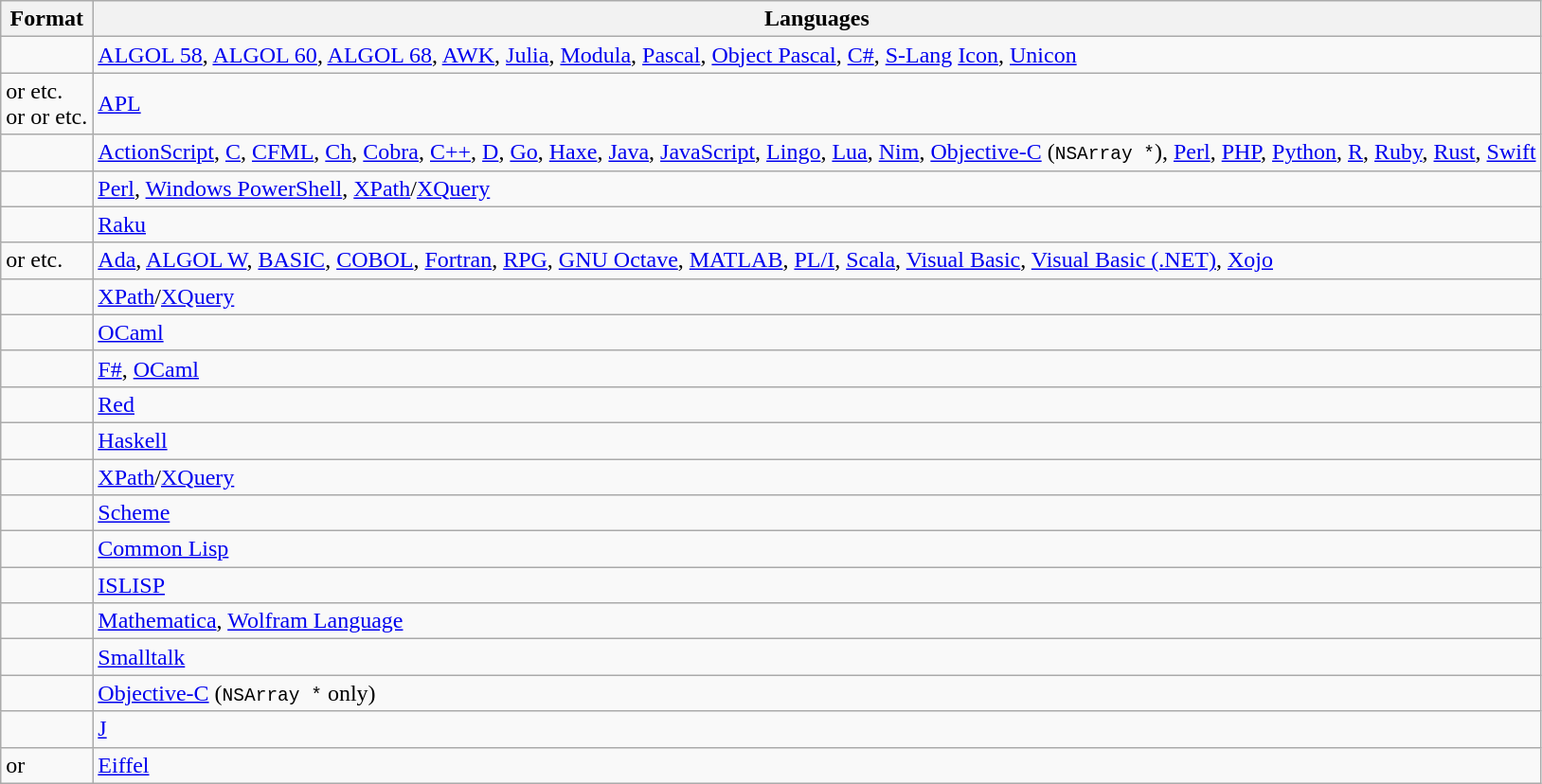<table class="wikitable">
<tr>
<th scope="col">Format</th>
<th scope="col">Languages</th>
</tr>
<tr>
<td></td>
<td><a href='#'>ALGOL 58</a>,  <a href='#'>ALGOL 60</a>,  <a href='#'>ALGOL 68</a>, <a href='#'>AWK</a>, <a href='#'>Julia</a>, <a href='#'>Modula</a>, <a href='#'>Pascal</a>, <a href='#'>Object Pascal</a>, <a href='#'>C#</a>, <a href='#'>S-Lang</a> <a href='#'>Icon</a>, <a href='#'>Unicon</a></td>
</tr>
<tr>
<td> or  etc.<br>or  or  etc.</td>
<td><a href='#'>APL</a></td>
</tr>
<tr>
<td></td>
<td><a href='#'>ActionScript</a>, <a href='#'>C</a>, <a href='#'>CFML</a>, <a href='#'>Ch</a>, <a href='#'>Cobra</a>, <a href='#'>C++</a>, <a href='#'>D</a>, <a href='#'>Go</a>, <a href='#'>Haxe</a>, <a href='#'>Java</a>,  <a href='#'>JavaScript</a>, <a href='#'>Lingo</a>, <a href='#'>Lua</a>, <a href='#'>Nim</a>, <a href='#'>Objective-C</a> (<code>NSArray *</code>), <a href='#'>Perl</a>, <a href='#'>PHP</a>, <a href='#'>Python</a>,  <a href='#'>R</a>, <a href='#'>Ruby</a>, <a href='#'>Rust</a>, <a href='#'>Swift</a></td>
</tr>
<tr>
<td></td>
<td><a href='#'>Perl</a>, <a href='#'>Windows PowerShell</a>, <a href='#'>XPath</a>/<a href='#'>XQuery</a></td>
</tr>
<tr>
<td></td>
<td><a href='#'>Raku</a></td>
</tr>
<tr>
<td> or  etc.</td>
<td><a href='#'>Ada</a>, <a href='#'>ALGOL W</a>, <a href='#'>BASIC</a>, <a href='#'>COBOL</a>, <a href='#'>Fortran</a>, <a href='#'>RPG</a>, <a href='#'>GNU Octave</a>, <a href='#'>MATLAB</a>, <a href='#'>PL/I</a>, <a href='#'>Scala</a>, <a href='#'>Visual Basic</a>, <a href='#'>Visual Basic (.NET)</a>, <a href='#'>Xojo</a></td>
</tr>
<tr>
<td></td>
<td><a href='#'>XPath</a>/<a href='#'>XQuery</a></td>
</tr>
<tr>
<td></td>
<td><a href='#'>OCaml</a></td>
</tr>
<tr>
<td></td>
<td><a href='#'>F#</a>, <a href='#'>OCaml</a></td>
</tr>
<tr>
<td></td>
<td><a href='#'>Red</a></td>
</tr>
<tr>
<td></td>
<td><a href='#'>Haskell</a></td>
</tr>
<tr>
<td></td>
<td><a href='#'>XPath</a>/<a href='#'>XQuery</a></td>
</tr>
<tr>
<td></td>
<td><a href='#'>Scheme</a></td>
</tr>
<tr>
<td></td>
<td><a href='#'>Common Lisp</a></td>
</tr>
<tr>
<td></td>
<td><a href='#'>ISLISP</a></td>
</tr>
<tr>
<td></td>
<td><a href='#'>Mathematica</a>, <a href='#'>Wolfram Language</a></td>
</tr>
<tr>
<td></td>
<td><a href='#'>Smalltalk</a></td>
</tr>
<tr>
<td></td>
<td><a href='#'>Objective-C</a> (<code>NSArray *</code> only)</td>
</tr>
<tr>
<td></td>
<td><a href='#'>J</a></td>
</tr>
<tr>
<td> or </td>
<td><a href='#'>Eiffel</a></td>
</tr>
</table>
